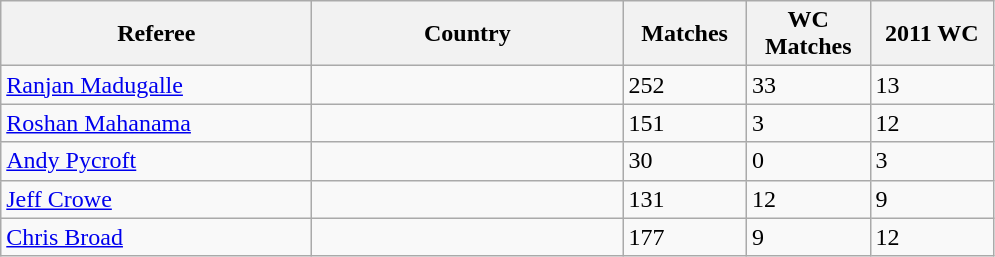<table class="wikitable">
<tr>
<th width=200px>Referee</th>
<th width=200px>Country</th>
<th width=75px>Matches</th>
<th width=75px>WC Matches</th>
<th width=75px>2011 WC</th>
</tr>
<tr>
<td><a href='#'>Ranjan Madugalle</a></td>
<td></td>
<td>252</td>
<td>33</td>
<td>13</td>
</tr>
<tr>
<td><a href='#'>Roshan Mahanama</a></td>
<td></td>
<td>151</td>
<td>3</td>
<td>12</td>
</tr>
<tr>
<td><a href='#'>Andy Pycroft</a></td>
<td></td>
<td>30</td>
<td>0</td>
<td>3</td>
</tr>
<tr>
<td><a href='#'>Jeff Crowe</a></td>
<td></td>
<td>131</td>
<td>12</td>
<td>9</td>
</tr>
<tr>
<td><a href='#'>Chris Broad</a></td>
<td></td>
<td>177</td>
<td>9</td>
<td>12</td>
</tr>
</table>
